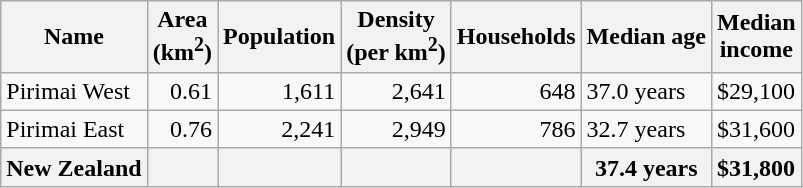<table class="wikitable">
<tr>
<th>Name</th>
<th>Area<br>(km<sup>2</sup>)</th>
<th>Population</th>
<th>Density<br>(per km<sup>2</sup>)</th>
<th>Households</th>
<th>Median age</th>
<th>Median<br>income</th>
</tr>
<tr>
<td>Pirimai West</td>
<td style="text-align:right;">0.61</td>
<td style="text-align:right;">1,611</td>
<td style="text-align:right;">2,641</td>
<td style="text-align:right;">648</td>
<td>37.0 years</td>
<td>$29,100</td>
</tr>
<tr>
<td>Pirimai East</td>
<td style="text-align:right;">0.76</td>
<td style="text-align:right;">2,241</td>
<td style="text-align:right;">2,949</td>
<td style="text-align:right;">786</td>
<td>32.7 years</td>
<td>$31,600</td>
</tr>
<tr>
<th>New Zealand</th>
<th></th>
<th></th>
<th></th>
<th></th>
<th>37.4 years</th>
<th style="text-align:left;">$31,800</th>
</tr>
</table>
